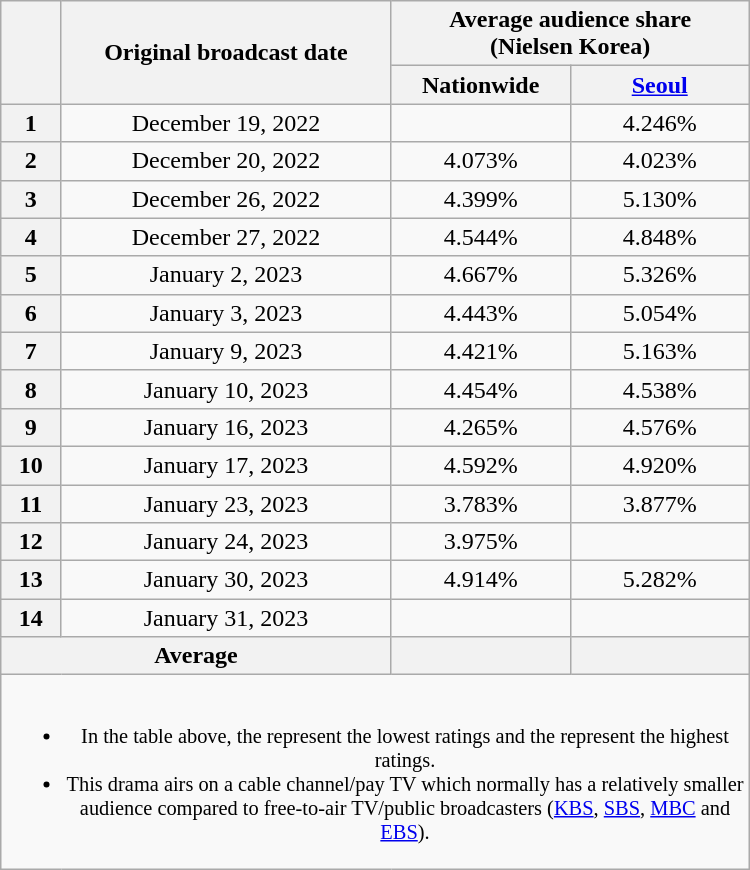<table class="wikitable" style="text-align:center; margin-left:auto; margin-right:auto; width:500px">
<tr>
<th rowspan="2"></th>
<th rowspan="2">Original broadcast date</th>
<th colspan="2">Average audience share<br>(Nielsen Korea)</th>
</tr>
<tr>
<th style="width:7em">Nationwide</th>
<th style="width:7em"><a href='#'>Seoul</a></th>
</tr>
<tr>
<th>1</th>
<td>December 19, 2022</td>
<td><strong></strong> </td>
<td>4.246% </td>
</tr>
<tr>
<th>2</th>
<td>December 20, 2022</td>
<td>4.073% </td>
<td>4.023% </td>
</tr>
<tr>
<th>3</th>
<td>December 26, 2022</td>
<td>4.399% </td>
<td>5.130% </td>
</tr>
<tr>
<th>4</th>
<td>December 27, 2022</td>
<td>4.544% </td>
<td>4.848% </td>
</tr>
<tr>
<th>5</th>
<td>January 2, 2023</td>
<td>4.667% </td>
<td>5.326% </td>
</tr>
<tr>
<th>6</th>
<td>January 3, 2023</td>
<td>4.443% </td>
<td>5.054% </td>
</tr>
<tr>
<th>7</th>
<td>January 9, 2023</td>
<td>4.421% </td>
<td>5.163% </td>
</tr>
<tr>
<th>8</th>
<td>January 10, 2023</td>
<td>4.454% </td>
<td>4.538% </td>
</tr>
<tr>
<th>9</th>
<td>January 16, 2023</td>
<td>4.265% </td>
<td>4.576% </td>
</tr>
<tr>
<th>10</th>
<td>January 17, 2023</td>
<td>4.592% </td>
<td>4.920% </td>
</tr>
<tr>
<th>11</th>
<td>January 23, 2023</td>
<td>3.783% </td>
<td>3.877% </td>
</tr>
<tr>
<th>12</th>
<td>January 24, 2023</td>
<td>3.975% </td>
<td><strong></strong> </td>
</tr>
<tr>
<th>13</th>
<td>January 30, 2023</td>
<td>4.914% </td>
<td>5.282% </td>
</tr>
<tr>
<th>14</th>
<td>January 31, 2023</td>
<td><strong></strong> </td>
<td><strong></strong> </td>
</tr>
<tr>
<th colspan="2">Average</th>
<th></th>
<th></th>
</tr>
<tr>
<td colspan="6" style="font-size:85%"><br><ul><li>In the table above, the  represent the lowest ratings and the  represent the highest ratings.</li><li>This drama airs on a cable channel/pay TV which normally has a relatively smaller audience compared to free-to-air TV/public broadcasters (<a href='#'>KBS</a>, <a href='#'>SBS</a>, <a href='#'>MBC</a> and <a href='#'>EBS</a>).</li></ul></td>
</tr>
</table>
